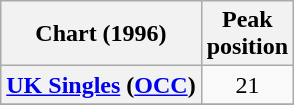<table class="wikitable sortable plainrowheaders" style="text-align:center">
<tr>
<th scope="col">Chart (1996)</th>
<th scope="col">Peak<br>position</th>
</tr>
<tr>
<th scope="row"><a href='#'>UK Singles</a> (<a href='#'>OCC</a>)</th>
<td>21</td>
</tr>
<tr>
</tr>
</table>
